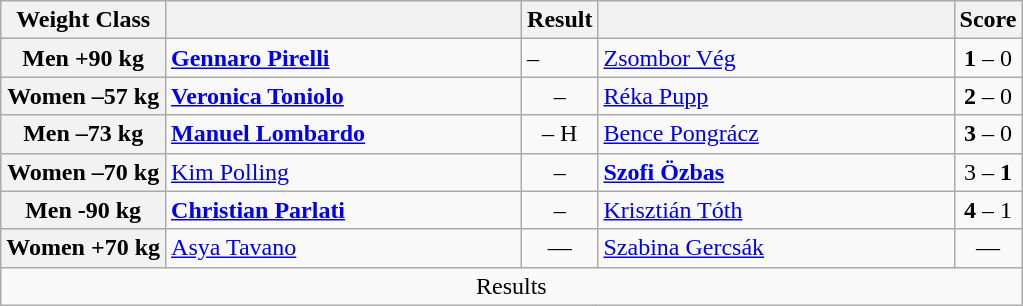<table class="wikitable">
<tr>
<th>Weight Class</th>
<th style="width: 230px;"></th>
<th>Result</th>
<th style="width: 230px;"></th>
<th>Score</th>
</tr>
<tr>
<th>Men +90 kg</th>
<td><strong><a href='#'>Gennaro Pirelli</a></strong></td>
<td><strong></strong> – </td>
<td><a href='#'>Zsombor Vég</a></td>
<td align=center><strong>1</strong> – 0</td>
</tr>
<tr>
<th>Women –57 kg</th>
<td><strong><a href='#'>Veronica Toniolo</a></strong></td>
<td align=center><strong></strong> – </td>
<td><a href='#'>Réka Pupp</a></td>
<td align=center><strong>2</strong> – 0</td>
</tr>
<tr>
<th>Men –73 kg</th>
<td><strong><a href='#'>Manuel Lombardo</a></strong></td>
<td align=center><strong></strong> – H</td>
<td><a href='#'>Bence Pongrácz</a></td>
<td align=center><strong>3</strong> – 0</td>
</tr>
<tr>
<th>Women –70 kg</th>
<td><a href='#'>Kim Polling</a></td>
<td align=center> – <strong></strong></td>
<td><strong><a href='#'>Szofi Özbas</a></strong></td>
<td align=center>3 – <strong>1</strong></td>
</tr>
<tr>
<th>Men -90 kg</th>
<td><strong><a href='#'>Christian Parlati</a></strong></td>
<td align=center><strong></strong> – </td>
<td><a href='#'>Krisztián Tóth</a></td>
<td align=center><strong>4</strong> – 1</td>
</tr>
<tr>
<th>Women +70 kg</th>
<td><a href='#'>Asya Tavano</a></td>
<td align=center>—</td>
<td><a href='#'>Szabina Gercsák</a></td>
<td align=center>—</td>
</tr>
<tr>
<td align=center colspan=5>Results</td>
</tr>
</table>
